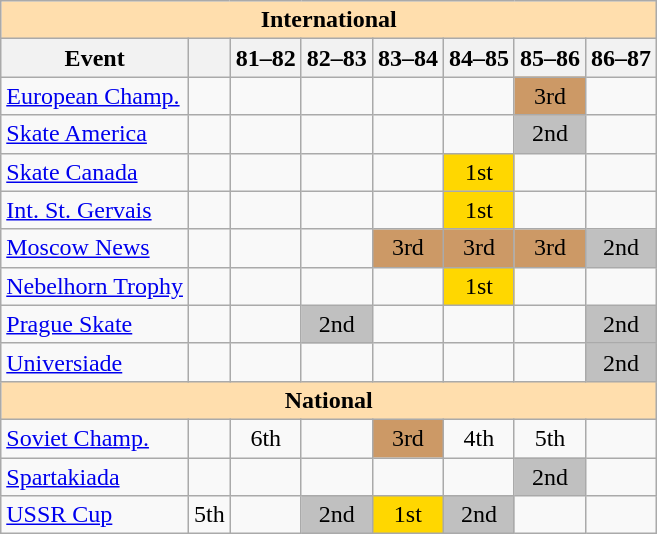<table class="wikitable" style="text-align:center">
<tr>
<th style="background-color: #ffdead; " colspan=8 align=center>International</th>
</tr>
<tr>
<th>Event</th>
<th></th>
<th>81–82</th>
<th>82–83</th>
<th>83–84</th>
<th>84–85</th>
<th>85–86</th>
<th>86–87</th>
</tr>
<tr>
<td align=left><a href='#'>European Champ.</a></td>
<td></td>
<td></td>
<td></td>
<td></td>
<td></td>
<td bgcolor=cc9966>3rd</td>
<td></td>
</tr>
<tr>
<td align=left><a href='#'>Skate America</a></td>
<td></td>
<td></td>
<td></td>
<td></td>
<td></td>
<td bgcolor=silver>2nd</td>
<td></td>
</tr>
<tr>
<td align=left><a href='#'>Skate Canada</a></td>
<td></td>
<td></td>
<td></td>
<td></td>
<td bgcolor=gold>1st</td>
<td></td>
<td></td>
</tr>
<tr>
<td align=left><a href='#'>Int. St. Gervais</a></td>
<td></td>
<td></td>
<td></td>
<td></td>
<td bgcolor=gold>1st</td>
<td></td>
<td></td>
</tr>
<tr>
<td align=left><a href='#'>Moscow News</a></td>
<td></td>
<td></td>
<td></td>
<td bgcolor=cc9966>3rd</td>
<td bgcolor=cc9966>3rd</td>
<td bgcolor=cc9966>3rd</td>
<td bgcolor=silver>2nd</td>
</tr>
<tr>
<td align=left><a href='#'>Nebelhorn Trophy</a></td>
<td></td>
<td></td>
<td></td>
<td></td>
<td bgcolor=gold>1st</td>
<td></td>
<td></td>
</tr>
<tr>
<td align=left><a href='#'>Prague Skate</a></td>
<td></td>
<td></td>
<td bgcolor=silver>2nd</td>
<td></td>
<td></td>
<td></td>
<td bgcolor=silver>2nd</td>
</tr>
<tr>
<td align=left><a href='#'>Universiade</a></td>
<td></td>
<td></td>
<td></td>
<td></td>
<td></td>
<td></td>
<td bgcolor=silver>2nd</td>
</tr>
<tr>
<th style="background-color: #ffdead; " colspan=8 align=center>National</th>
</tr>
<tr>
<td align=left><a href='#'>Soviet Champ.</a></td>
<td></td>
<td>6th</td>
<td></td>
<td bgcolor=cc9966>3rd</td>
<td>4th</td>
<td>5th</td>
<td></td>
</tr>
<tr>
<td align=left><a href='#'>Spartakiada</a></td>
<td></td>
<td></td>
<td></td>
<td></td>
<td></td>
<td bgcolor=silver>2nd</td>
<td></td>
</tr>
<tr>
<td align=left><a href='#'>USSR Cup</a></td>
<td>5th</td>
<td></td>
<td bgcolor=silver>2nd</td>
<td bgcolor=gold>1st</td>
<td bgcolor=silver>2nd</td>
<td></td>
<td></td>
</tr>
</table>
